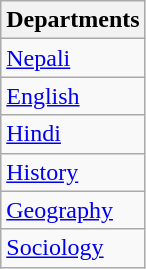<table class="wikitable sortable">
<tr>
<th>Departments</th>
</tr>
<tr>
<td><a href='#'>Nepali</a></td>
</tr>
<tr>
<td><a href='#'>English</a></td>
</tr>
<tr>
<td><a href='#'>Hindi</a></td>
</tr>
<tr>
<td><a href='#'>History</a></td>
</tr>
<tr>
<td><a href='#'>Geography</a></td>
</tr>
<tr>
<td><a href='#'>Sociology</a></td>
</tr>
</table>
